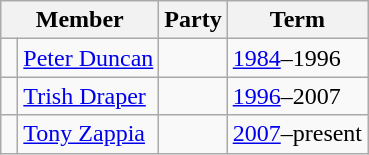<table class="wikitable">
<tr>
<th colspan="2">Member</th>
<th>Party</th>
<th>Term</th>
</tr>
<tr>
<td> </td>
<td><a href='#'>Peter Duncan</a></td>
<td></td>
<td><a href='#'>1984</a>–1996</td>
</tr>
<tr>
<td> </td>
<td><a href='#'>Trish Draper</a></td>
<td></td>
<td><a href='#'>1996</a>–2007</td>
</tr>
<tr>
<td> </td>
<td><a href='#'>Tony Zappia</a></td>
<td></td>
<td><a href='#'>2007</a>–present</td>
</tr>
</table>
